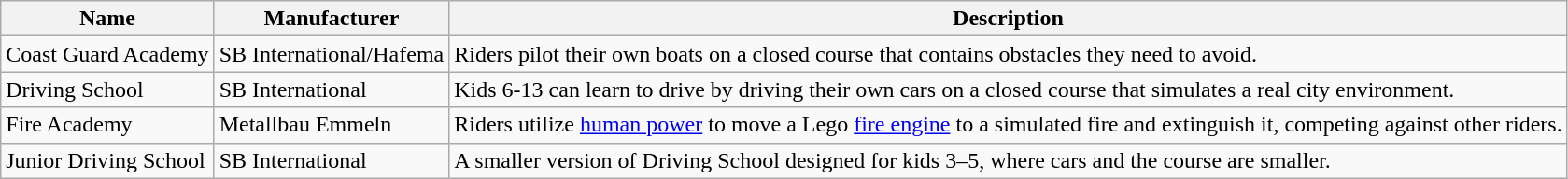<table class="wikitable">
<tr>
<th>Name</th>
<th>Manufacturer</th>
<th>Description</th>
</tr>
<tr>
<td>Coast Guard Academy</td>
<td>SB International/Hafema</td>
<td>Riders pilot their own boats on a closed course that contains obstacles they need to avoid.</td>
</tr>
<tr>
<td>Driving School</td>
<td>SB International</td>
<td>Kids 6-13 can learn to drive by driving their own cars on a closed course that simulates a real city environment.</td>
</tr>
<tr>
<td>Fire Academy</td>
<td>Metallbau Emmeln</td>
<td>Riders utilize <a href='#'>human power</a> to move a Lego <a href='#'>fire engine</a> to a simulated fire and extinguish it, competing against other riders.</td>
</tr>
<tr>
<td>Junior Driving School</td>
<td>SB International</td>
<td>A smaller version of Driving School designed for kids 3–5, where cars and the course are smaller.</td>
</tr>
</table>
